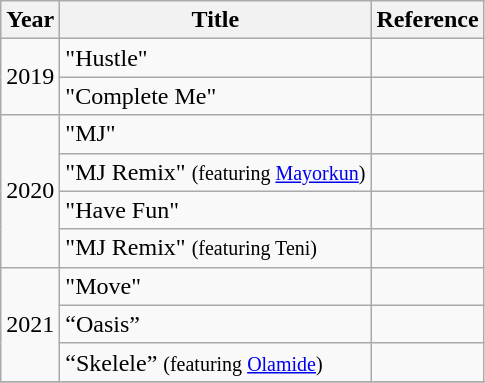<table class="wikitable">
<tr>
<th>Year</th>
<th>Title</th>
<th>Reference</th>
</tr>
<tr>
<td rowspan=2>2019</td>
<td>"Hustle"</td>
<td></td>
</tr>
<tr>
<td>"Complete Me"</td>
<td></td>
</tr>
<tr>
<td rowspan=4>2020</td>
<td>"MJ"</td>
<td></td>
</tr>
<tr>
<td>"MJ Remix" <small>(featuring <a href='#'>Mayorkun</a>)</small></td>
<td></td>
</tr>
<tr>
<td>"Have Fun"</td>
<td></td>
</tr>
<tr>
<td>"MJ Remix" <small>(featuring Teni)</small></td>
<td></td>
</tr>
<tr>
<td rowspan=3>2021</td>
<td>"Move"</td>
<td></td>
</tr>
<tr>
<td>“Oasis”</td>
<td></td>
</tr>
<tr>
<td>“Skelele” <small>(featuring <a href='#'>Olamide</a>)</small></td>
<td></td>
</tr>
<tr>
</tr>
</table>
